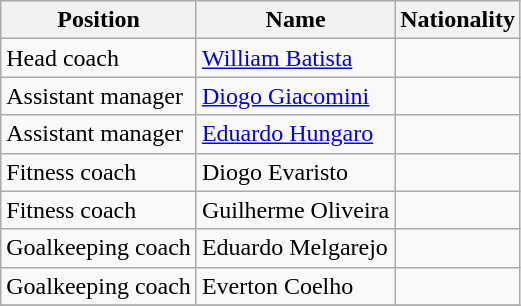<table class="wikitable">
<tr>
<th>Position</th>
<th>Name</th>
<th>Nationality</th>
</tr>
<tr>
<td>Head coach</td>
<td><a href='#'>William Batista</a></td>
<td></td>
</tr>
<tr>
<td>Assistant manager</td>
<td><a href='#'>Diogo Giacomini</a></td>
<td></td>
</tr>
<tr>
<td>Assistant manager</td>
<td><a href='#'>Eduardo Hungaro</a></td>
<td></td>
</tr>
<tr>
<td>Fitness coach</td>
<td>Diogo Evaristo</td>
<td></td>
</tr>
<tr>
<td>Fitness coach</td>
<td>Guilherme Oliveira</td>
<td></td>
</tr>
<tr>
<td>Goalkeeping coach</td>
<td>Eduardo Melgarejo</td>
<td></td>
</tr>
<tr>
<td>Goalkeeping coach</td>
<td>Everton Coelho</td>
<td></td>
</tr>
<tr>
</tr>
</table>
